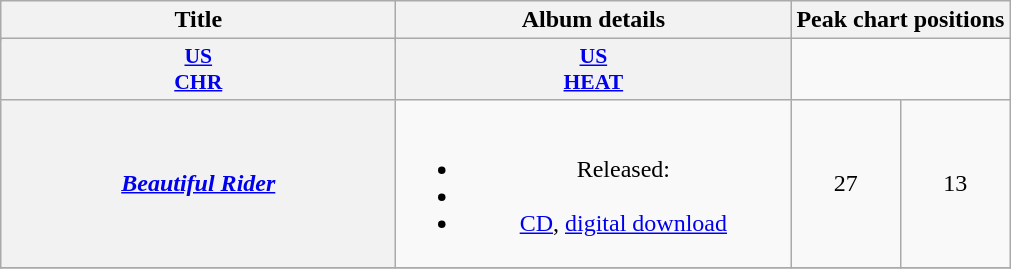<table class="wikitable plainrowheaders" style="text-align:center;">
<tr>
<th scope="col" rowspan="2" style="width:16em;">Title</th>
<th scope="col" rowspan="2" style="width:16em;">Album details</th>
<th scope="col" colspan="2">Peak chart positions</th>
</tr>
<tr>
</tr>
<tr>
<th style="width:3em; font-size:90%"><a href='#'>US<br>CHR</a></th>
<th style="width:3em; font-size:90%"><a href='#'>US<br>HEAT</a></th>
</tr>
<tr>
<th scope="row"><em><a href='#'>Beautiful Rider</a></em></th>
<td><br><ul><li>Released: </li><li></li><li><a href='#'>CD</a>, <a href='#'>digital download</a></li></ul></td>
<td>27</td>
<td>13</td>
</tr>
<tr>
</tr>
</table>
